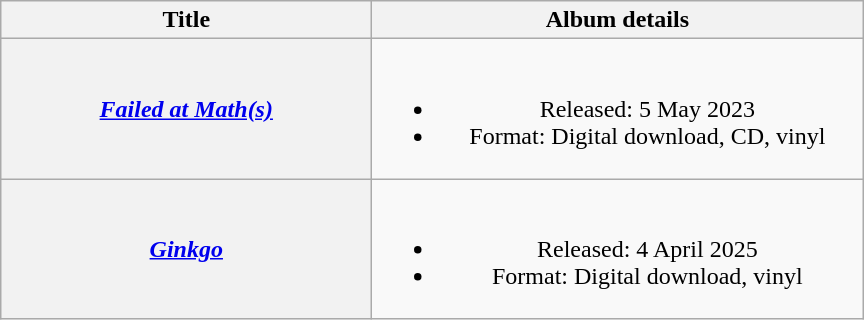<table class="wikitable plainrowheaders" style="text-align:center;">
<tr>
<th scope="col" style="width:15em;">Title</th>
<th scope="col" style="width:20em;">Album details</th>
</tr>
<tr>
<th scope="row"><em><a href='#'>Failed at Math(s)</a></em></th>
<td><br><ul><li>Released: 5 May 2023</li><li>Format: Digital download, CD, vinyl</li></ul></td>
</tr>
<tr>
<th scope="row"><em><a href='#'>Ginkgo</a></em></th>
<td><br><ul><li>Released: 4 April 2025</li><li>Format: Digital download, vinyl</li></ul></td>
</tr>
</table>
